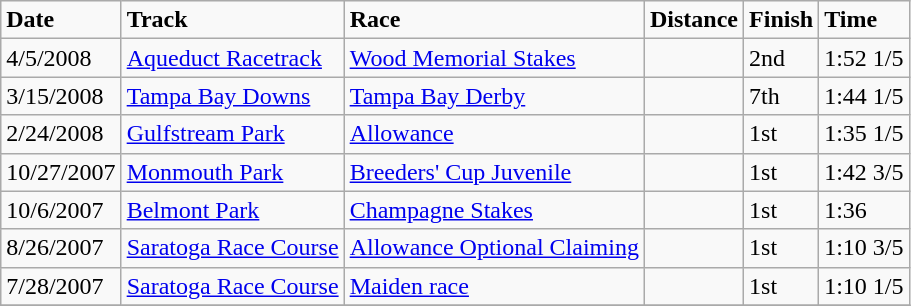<table class="wikitable sortable">
<tr>
<td><strong>Date</strong></td>
<td><strong>Track</strong></td>
<td><strong>Race</strong></td>
<td><strong>Distance</strong></td>
<td><strong>Finish</strong></td>
<td><strong>Time</strong></td>
</tr>
<tr>
<td>4/5/2008</td>
<td><a href='#'>Aqueduct Racetrack</a></td>
<td><a href='#'>Wood Memorial Stakes</a></td>
<td></td>
<td>2nd</td>
<td>1:52 1/5</td>
</tr>
<tr>
<td>3/15/2008</td>
<td><a href='#'>Tampa Bay Downs</a></td>
<td><a href='#'>Tampa Bay Derby</a></td>
<td></td>
<td>7th</td>
<td>1:44 1/5</td>
</tr>
<tr>
<td>2/24/2008</td>
<td><a href='#'>Gulfstream Park</a></td>
<td><a href='#'>Allowance</a></td>
<td></td>
<td>1st</td>
<td>1:35 1/5</td>
</tr>
<tr>
<td>10/27/2007</td>
<td><a href='#'>Monmouth Park</a></td>
<td><a href='#'>Breeders' Cup Juvenile</a></td>
<td></td>
<td>1st</td>
<td>1:42 3/5</td>
</tr>
<tr>
<td>10/6/2007</td>
<td><a href='#'>Belmont Park</a></td>
<td><a href='#'>Champagne Stakes</a></td>
<td></td>
<td>1st</td>
<td>1:36</td>
</tr>
<tr>
<td>8/26/2007</td>
<td><a href='#'>Saratoga Race Course</a></td>
<td><a href='#'>Allowance Optional Claiming</a></td>
<td></td>
<td>1st</td>
<td>1:10 3/5</td>
</tr>
<tr>
<td>7/28/2007</td>
<td><a href='#'>Saratoga Race Course</a></td>
<td><a href='#'>Maiden race</a></td>
<td></td>
<td>1st</td>
<td>1:10 1/5</td>
</tr>
<tr>
</tr>
</table>
